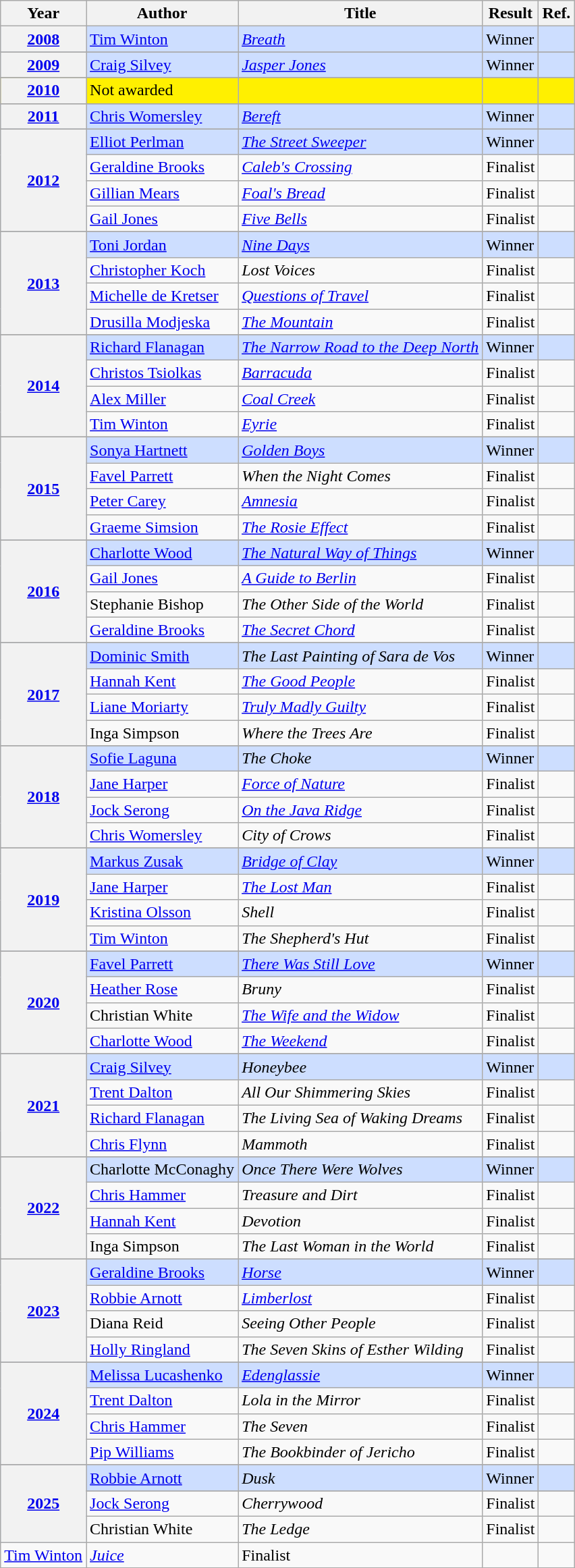<table class="wikitable">
<tr>
<th>Year</th>
<th>Author</th>
<th>Title</th>
<th>Result</th>
<th>Ref.</th>
</tr>
<tr style="background:#cddeff">
<th><a href='#'>2008</a></th>
<td><a href='#'>Tim Winton</a></td>
<td><em><a href='#'>Breath</a></em></td>
<td>Winner</td>
<td></td>
</tr>
<tr>
</tr>
<tr style="background:#cddeff">
<th><a href='#'>2009</a></th>
<td><a href='#'>Craig Silvey</a></td>
<td><em><a href='#'>Jasper Jones</a></em></td>
<td>Winner</td>
<td></td>
</tr>
<tr>
</tr>
<tr style="background:#fff000">
<th><a href='#'>2010</a></th>
<td>Not awarded</td>
<td></td>
<td></td>
<td></td>
</tr>
<tr>
</tr>
<tr style="background:#cddeff">
<th><a href='#'>2011</a></th>
<td><a href='#'>Chris Womersley</a></td>
<td><em><a href='#'>Bereft</a></em></td>
<td>Winner</td>
<td></td>
</tr>
<tr>
</tr>
<tr style="background:#cddeff">
<th rowspan="4"><a href='#'>2012</a></th>
<td><a href='#'>Elliot Perlman</a></td>
<td><em><a href='#'>The Street Sweeper</a></em></td>
<td>Winner</td>
<td></td>
</tr>
<tr>
<td><a href='#'>Geraldine Brooks</a></td>
<td><em><a href='#'>Caleb's Crossing</a></em></td>
<td>Finalist</td>
<td></td>
</tr>
<tr>
<td><a href='#'>Gillian Mears</a></td>
<td><em><a href='#'>Foal's Bread</a></em></td>
<td>Finalist</td>
<td></td>
</tr>
<tr>
<td><a href='#'>Gail Jones</a></td>
<td><em><a href='#'>Five Bells</a></em></td>
<td>Finalist</td>
<td></td>
</tr>
<tr>
</tr>
<tr style="background:#cddeff">
<th rowspan="4"><a href='#'>2013</a></th>
<td><a href='#'>Toni Jordan</a></td>
<td><em><a href='#'>Nine Days</a></em></td>
<td>Winner</td>
<td></td>
</tr>
<tr>
<td><a href='#'>Christopher Koch</a></td>
<td><em>Lost Voices</em></td>
<td>Finalist</td>
<td></td>
</tr>
<tr>
<td><a href='#'>Michelle de Kretser</a></td>
<td><em><a href='#'>Questions of Travel</a></em></td>
<td>Finalist</td>
<td></td>
</tr>
<tr>
<td><a href='#'>Drusilla Modjeska</a></td>
<td><em><a href='#'>The Mountain</a></em></td>
<td>Finalist</td>
<td></td>
</tr>
<tr>
</tr>
<tr style="background:#cddeff">
<th rowspan="4"><a href='#'>2014</a></th>
<td><a href='#'>Richard Flanagan</a></td>
<td><em><a href='#'>The Narrow Road to the Deep North</a></em></td>
<td>Winner</td>
<td></td>
</tr>
<tr>
<td><a href='#'>Christos Tsiolkas</a></td>
<td><em><a href='#'>Barracuda</a></em></td>
<td>Finalist</td>
<td></td>
</tr>
<tr>
<td><a href='#'>Alex Miller</a></td>
<td><em><a href='#'>Coal Creek</a></em></td>
<td>Finalist</td>
<td></td>
</tr>
<tr>
<td><a href='#'>Tim Winton</a></td>
<td><em><a href='#'>Eyrie</a></em></td>
<td>Finalist</td>
<td></td>
</tr>
<tr>
</tr>
<tr style="background:#cddeff">
<th rowspan="4"><a href='#'>2015</a></th>
<td><a href='#'>Sonya Hartnett</a></td>
<td><em><a href='#'>Golden Boys</a></em></td>
<td>Winner</td>
<td></td>
</tr>
<tr>
<td><a href='#'>Favel Parrett</a></td>
<td><em>When the Night Comes</em></td>
<td>Finalist</td>
<td></td>
</tr>
<tr>
<td><a href='#'>Peter Carey</a></td>
<td><em><a href='#'>Amnesia</a></em></td>
<td>Finalist</td>
<td></td>
</tr>
<tr>
<td><a href='#'>Graeme Simsion</a></td>
<td><em><a href='#'>The Rosie Effect</a></em></td>
<td>Finalist</td>
<td></td>
</tr>
<tr>
</tr>
<tr style="background:#cddeff">
<th rowspan="4"><a href='#'>2016</a></th>
<td><a href='#'>Charlotte Wood</a></td>
<td><em><a href='#'>The Natural Way of Things</a></em></td>
<td>Winner</td>
<td></td>
</tr>
<tr>
<td><a href='#'>Gail Jones</a></td>
<td><em><a href='#'>A Guide to Berlin</a></em></td>
<td>Finalist</td>
<td></td>
</tr>
<tr>
<td>Stephanie Bishop</td>
<td><em>The Other Side of the World</em></td>
<td>Finalist</td>
<td></td>
</tr>
<tr>
<td><a href='#'>Geraldine Brooks</a></td>
<td><em><a href='#'>The Secret Chord</a></em></td>
<td>Finalist</td>
<td></td>
</tr>
<tr>
</tr>
<tr style="background:#cddeff">
<th rowspan="4"><a href='#'>2017</a></th>
<td><a href='#'>Dominic Smith</a></td>
<td><em>The Last Painting of Sara de Vos</em></td>
<td>Winner</td>
<td></td>
</tr>
<tr>
<td><a href='#'>Hannah Kent</a></td>
<td><em><a href='#'>The Good People</a></em></td>
<td>Finalist</td>
<td></td>
</tr>
<tr>
<td><a href='#'>Liane Moriarty</a></td>
<td><em><a href='#'>Truly Madly Guilty</a></em></td>
<td>Finalist</td>
<td></td>
</tr>
<tr>
<td>Inga Simpson</td>
<td><em>Where the Trees Are</em></td>
<td>Finalist</td>
<td></td>
</tr>
<tr>
</tr>
<tr style="background:#cddeff">
<th rowspan="4"><a href='#'>2018</a></th>
<td><a href='#'>Sofie Laguna</a></td>
<td><em>The Choke</em></td>
<td>Winner</td>
<td></td>
</tr>
<tr>
<td><a href='#'>Jane Harper</a></td>
<td><em><a href='#'>Force of Nature</a></em></td>
<td>Finalist</td>
<td></td>
</tr>
<tr>
<td><a href='#'>Jock Serong</a></td>
<td><em><a href='#'>On the Java Ridge</a></em></td>
<td>Finalist</td>
<td></td>
</tr>
<tr>
<td><a href='#'>Chris Womersley</a></td>
<td><em>City of Crows</em></td>
<td>Finalist</td>
<td></td>
</tr>
<tr>
</tr>
<tr style="background:#cddeff">
<th rowspan="4"><a href='#'>2019</a></th>
<td><a href='#'>Markus Zusak</a></td>
<td><em><a href='#'>Bridge of Clay</a></em></td>
<td>Winner</td>
<td></td>
</tr>
<tr>
<td><a href='#'>Jane Harper</a></td>
<td><em><a href='#'>The Lost Man</a></em></td>
<td>Finalist</td>
<td></td>
</tr>
<tr>
<td><a href='#'>Kristina Olsson</a></td>
<td><em>Shell</em></td>
<td>Finalist</td>
<td></td>
</tr>
<tr>
<td><a href='#'>Tim Winton</a></td>
<td><em>The Shepherd's Hut</em></td>
<td>Finalist</td>
<td></td>
</tr>
<tr>
</tr>
<tr style="background:#cddeff">
<th rowspan="4"><a href='#'>2020</a></th>
<td><a href='#'>Favel Parrett</a></td>
<td><em><a href='#'>There Was Still Love</a></em></td>
<td>Winner</td>
<td></td>
</tr>
<tr>
<td><a href='#'>Heather Rose</a></td>
<td><em>Bruny</em></td>
<td>Finalist</td>
<td></td>
</tr>
<tr>
<td>Christian White</td>
<td><em><a href='#'>The Wife and the Widow</a></em></td>
<td>Finalist</td>
<td></td>
</tr>
<tr>
<td><a href='#'>Charlotte Wood</a></td>
<td><em><a href='#'>The Weekend</a></em></td>
<td>Finalist</td>
<td></td>
</tr>
<tr>
</tr>
<tr style="background:#cddeff">
<th rowspan="4"><a href='#'>2021</a></th>
<td><a href='#'>Craig Silvey</a></td>
<td><em>Honeybee</em></td>
<td>Winner</td>
<td></td>
</tr>
<tr>
<td><a href='#'>Trent Dalton</a></td>
<td><em>All Our Shimmering Skies</em></td>
<td>Finalist</td>
<td></td>
</tr>
<tr>
<td><a href='#'>Richard Flanagan</a></td>
<td><em>The Living Sea of Waking Dreams</em></td>
<td>Finalist</td>
<td></td>
</tr>
<tr>
<td><a href='#'>Chris Flynn</a></td>
<td><em>Mammoth</em></td>
<td>Finalist</td>
<td></td>
</tr>
<tr>
</tr>
<tr style="background:#cddeff">
<th rowspan="4"><a href='#'>2022</a></th>
<td>Charlotte McConaghy</td>
<td><em>Once There Were Wolves</em></td>
<td>Winner</td>
<td></td>
</tr>
<tr>
<td><a href='#'>Chris Hammer</a></td>
<td><em>Treasure and Dirt</em></td>
<td>Finalist</td>
<td></td>
</tr>
<tr>
<td><a href='#'>Hannah Kent</a></td>
<td><em>Devotion</em></td>
<td>Finalist</td>
<td></td>
</tr>
<tr>
<td>Inga Simpson</td>
<td><em>The Last Woman in the World</em></td>
<td>Finalist</td>
<td></td>
</tr>
<tr>
</tr>
<tr style="background:#cddeff">
<th rowspan="4"><a href='#'>2023</a></th>
<td><a href='#'>Geraldine Brooks</a></td>
<td><em><a href='#'>Horse</a></em></td>
<td>Winner</td>
<td></td>
</tr>
<tr>
<td><a href='#'>Robbie Arnott</a></td>
<td><em><a href='#'>Limberlost</a></em></td>
<td>Finalist</td>
<td></td>
</tr>
<tr>
<td>Diana Reid</td>
<td><em>Seeing Other People</em></td>
<td>Finalist</td>
<td></td>
</tr>
<tr>
<td><a href='#'>Holly Ringland</a></td>
<td><em>The Seven Skins of Esther Wilding</em></td>
<td>Finalist</td>
<td></td>
</tr>
<tr>
</tr>
<tr style="background:#cddeff">
<th rowspan="4"><a href='#'>2024</a></th>
<td><a href='#'>Melissa Lucashenko</a></td>
<td><em><a href='#'>Edenglassie</a></em></td>
<td>Winner</td>
<td></td>
</tr>
<tr>
<td><a href='#'>Trent Dalton</a></td>
<td><em>Lola in the Mirror</em></td>
<td>Finalist</td>
<td></td>
</tr>
<tr>
<td><a href='#'>Chris Hammer</a></td>
<td><em>The Seven</em></td>
<td>Finalist</td>
<td></td>
</tr>
<tr>
<td><a href='#'>Pip Williams</a></td>
<td><em>The Bookbinder of Jericho</em></td>
<td>Finalist</td>
<td></td>
</tr>
<tr>
</tr>
<tr style="background:#cddeff">
<th rowspan="4"><a href='#'>2025</a></th>
<td><a href='#'>Robbie Arnott</a></td>
<td><em>Dusk</em></td>
<td>Winner</td>
<td></td>
</tr>
<tr>
</tr>
<tr>
<td><a href='#'>Jock Serong</a></td>
<td><em>Cherrywood</em></td>
<td>Finalist</td>
<td></td>
</tr>
<tr>
<td>Christian White</td>
<td><em>The Ledge</em></td>
<td>Finalist</td>
<td></td>
</tr>
<tr>
<td><a href='#'>Tim Winton</a></td>
<td><em><a href='#'>Juice</a></em></td>
<td>Finalist</td>
<td></td>
</tr>
<tr>
</tr>
</table>
